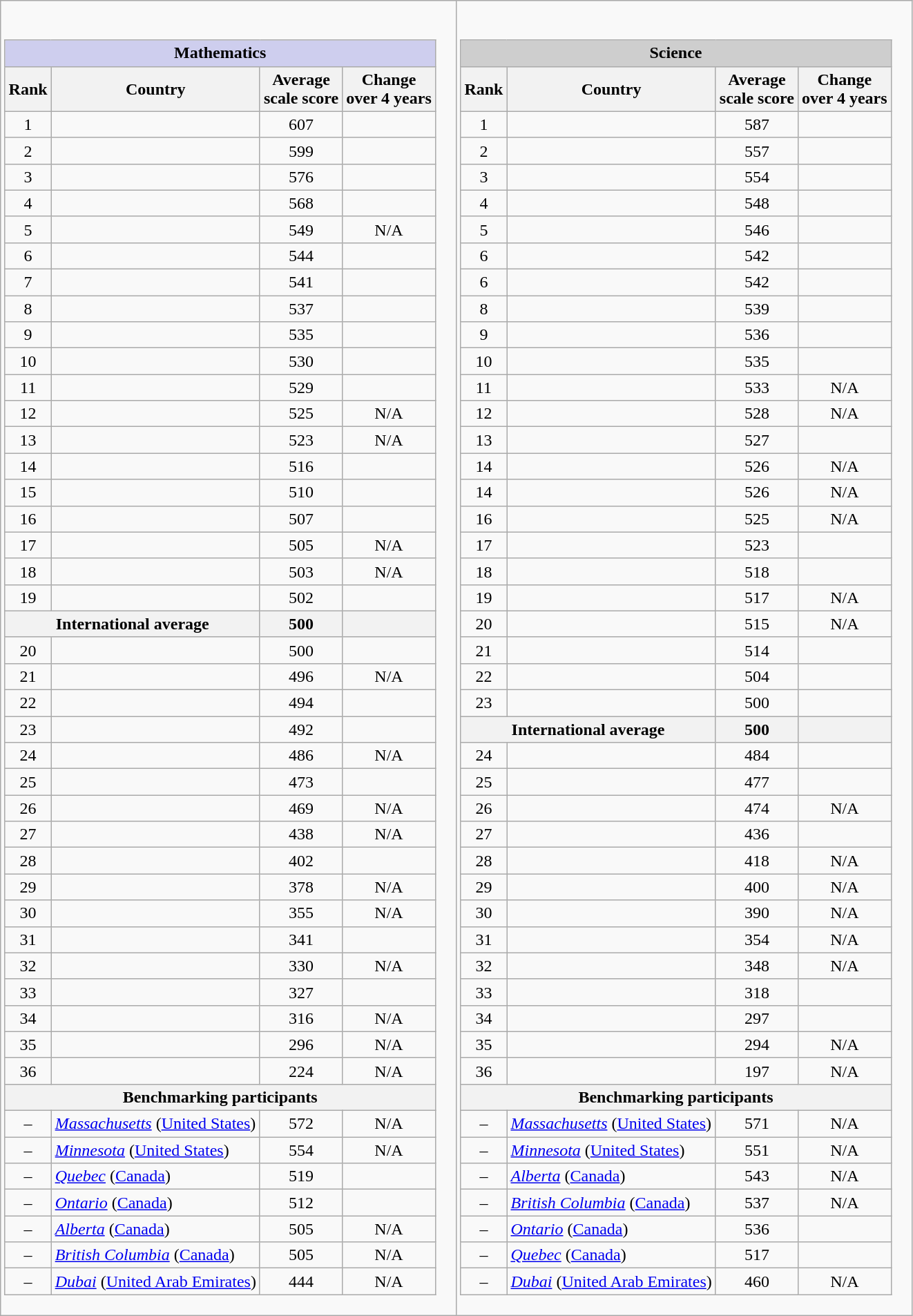<table class="wikitable">
<tr>
<td><br><table class="wikitable sortable" style="text-align:center;">
<tr>
<th colspan="4" style="background:#ceceee;">Mathematics</th>
</tr>
<tr>
<th>Rank</th>
<th>Country</th>
<th>Average<br>scale score</th>
<th>Change<br>over 4 years</th>
</tr>
<tr>
<td>1</td>
<td style="text-align:left;"></td>
<td>607</td>
<td></td>
</tr>
<tr>
<td>2</td>
<td style="text-align:left;"></td>
<td>599</td>
<td></td>
</tr>
<tr>
<td>3</td>
<td style="text-align:left;"></td>
<td>576</td>
<td></td>
</tr>
<tr>
<td>4</td>
<td style="text-align:left;"></td>
<td>568</td>
<td></td>
</tr>
<tr>
<td>5</td>
<td style="text-align:left;"></td>
<td>549</td>
<td>N/A</td>
</tr>
<tr>
<td>6</td>
<td style="text-align:left;"></td>
<td>544</td>
<td></td>
</tr>
<tr>
<td>7</td>
<td style="text-align:left;"></td>
<td>541</td>
<td></td>
</tr>
<tr>
<td>8</td>
<td style="text-align:left;"></td>
<td>537</td>
<td></td>
</tr>
<tr>
<td>9</td>
<td style="text-align:left;"></td>
<td>535</td>
<td></td>
</tr>
<tr>
<td>10</td>
<td style="text-align:left;"></td>
<td>530</td>
<td></td>
</tr>
<tr>
<td>11</td>
<td style="text-align:left;"></td>
<td>529</td>
<td></td>
</tr>
<tr>
<td>12</td>
<td style="text-align:left;"></td>
<td>525</td>
<td>N/A</td>
</tr>
<tr>
<td>13</td>
<td style="text-align:left;"></td>
<td>523</td>
<td>N/A</td>
</tr>
<tr>
<td>14</td>
<td style="text-align:left;"></td>
<td>516</td>
<td></td>
</tr>
<tr>
<td>15</td>
<td style="text-align:left;"></td>
<td>510</td>
<td></td>
</tr>
<tr>
<td>16</td>
<td style="text-align:left;"></td>
<td>507</td>
<td></td>
</tr>
<tr>
<td>17</td>
<td style="text-align:left;"></td>
<td>505</td>
<td>N/A</td>
</tr>
<tr>
<td>18</td>
<td style="text-align:left;"></td>
<td>503</td>
<td>N/A</td>
</tr>
<tr>
<td>19</td>
<td style="text-align:left;"></td>
<td>502</td>
<td></td>
</tr>
<tr>
<th colspan="2">International average</th>
<th>500</th>
<th></th>
</tr>
<tr>
<td>20</td>
<td style="text-align:left;"></td>
<td>500</td>
<td></td>
</tr>
<tr>
<td>21</td>
<td style="text-align:left;"></td>
<td>496</td>
<td>N/A</td>
</tr>
<tr>
<td>22</td>
<td style="text-align:left;"></td>
<td>494</td>
<td></td>
</tr>
<tr>
<td>23</td>
<td style="text-align:left;"></td>
<td>492</td>
<td></td>
</tr>
<tr>
<td>24</td>
<td style="text-align:left;"></td>
<td>486</td>
<td>N/A</td>
</tr>
<tr>
<td>25</td>
<td style="text-align:left;"></td>
<td>473</td>
<td></td>
</tr>
<tr>
<td>26</td>
<td style="text-align:left;"></td>
<td>469</td>
<td>N/A</td>
</tr>
<tr>
<td>27</td>
<td style="text-align:left;"></td>
<td>438</td>
<td>N/A</td>
</tr>
<tr>
<td>28</td>
<td style="text-align:left;"></td>
<td>402</td>
<td></td>
</tr>
<tr>
<td>29</td>
<td style="text-align:left;"></td>
<td>378</td>
<td>N/A</td>
</tr>
<tr>
<td>30</td>
<td style="text-align:left;"></td>
<td>355</td>
<td>N/A</td>
</tr>
<tr>
<td>31</td>
<td style="text-align:left;"></td>
<td>341</td>
<td></td>
</tr>
<tr>
<td>32</td>
<td style="text-align:left;"></td>
<td>330</td>
<td>N/A</td>
</tr>
<tr>
<td>33</td>
<td style="text-align:left;"></td>
<td>327</td>
<td></td>
</tr>
<tr>
<td>34</td>
<td style="text-align:left;"></td>
<td>316</td>
<td>N/A</td>
</tr>
<tr>
<td>35</td>
<td style="text-align:left;"></td>
<td>296</td>
<td>N/A</td>
</tr>
<tr>
<td>36</td>
<td style="text-align:left;"></td>
<td>224</td>
<td>N/A</td>
</tr>
<tr>
<th colspan="4">Benchmarking participants</th>
</tr>
<tr>
<td>–</td>
<td style="text-align:left;"> <em><a href='#'>Massachusetts</a></em> (<a href='#'>United States</a>)</td>
<td>572</td>
<td>N/A</td>
</tr>
<tr>
<td>–</td>
<td style="text-align:left;"> <em><a href='#'>Minnesota</a></em> (<a href='#'>United States</a>)</td>
<td>554</td>
<td>N/A</td>
</tr>
<tr>
<td>–</td>
<td style="text-align:left;"> <em><a href='#'>Quebec</a></em> (<a href='#'>Canada</a>)</td>
<td>519</td>
<td></td>
</tr>
<tr>
<td>–</td>
<td style="text-align:left;"> <em><a href='#'>Ontario</a></em> (<a href='#'>Canada</a>)</td>
<td>512</td>
<td></td>
</tr>
<tr>
<td>–</td>
<td style="text-align:left;"> <em><a href='#'>Alberta</a></em> (<a href='#'>Canada</a>)</td>
<td>505</td>
<td>N/A</td>
</tr>
<tr>
<td>–</td>
<td style="text-align:left;"> <em><a href='#'>British Columbia</a></em> (<a href='#'>Canada</a>)</td>
<td>505</td>
<td>N/A</td>
</tr>
<tr>
<td>–</td>
<td style="text-align:left;"> <em><a href='#'>Dubai</a></em> (<a href='#'>United Arab Emirates</a>)</td>
<td>444</td>
<td>N/A</td>
</tr>
</table>
</td>
<td><br><table class="wikitable sortable" style="text-align:center;">
<tr>
<th colspan="4" style="background:#cecece;">Science</th>
</tr>
<tr>
<th>Rank</th>
<th>Country</th>
<th>Average<br>scale score</th>
<th>Change<br>over 4 years</th>
</tr>
<tr>
<td>1</td>
<td style="text-align:left;"></td>
<td>587</td>
<td></td>
</tr>
<tr>
<td>2</td>
<td style="text-align:left;"></td>
<td>557</td>
<td></td>
</tr>
<tr>
<td>3</td>
<td style="text-align:left;"></td>
<td>554</td>
<td></td>
</tr>
<tr>
<td>4</td>
<td style="text-align:left;"></td>
<td>548</td>
<td></td>
</tr>
<tr>
<td>5</td>
<td style="text-align:left;"></td>
<td>546</td>
<td></td>
</tr>
<tr>
<td>6</td>
<td style="text-align:left;"></td>
<td>542</td>
<td></td>
</tr>
<tr>
<td>6</td>
<td style="text-align:left;"></td>
<td>542</td>
<td></td>
</tr>
<tr>
<td>8</td>
<td style="text-align:left;"></td>
<td>539</td>
<td></td>
</tr>
<tr>
<td>9</td>
<td style="text-align:left;"></td>
<td>536</td>
<td></td>
</tr>
<tr>
<td>10</td>
<td style="text-align:left;"></td>
<td>535</td>
<td></td>
</tr>
<tr>
<td>11</td>
<td style="text-align:left;"></td>
<td>533</td>
<td>N/A</td>
</tr>
<tr>
<td>12</td>
<td style="text-align:left;"></td>
<td>528</td>
<td>N/A</td>
</tr>
<tr>
<td>13</td>
<td style="text-align:left;"></td>
<td>527</td>
<td></td>
</tr>
<tr>
<td>14</td>
<td style="text-align:left;"></td>
<td>526</td>
<td>N/A</td>
</tr>
<tr>
<td>14</td>
<td style="text-align:left;"></td>
<td>526</td>
<td>N/A</td>
</tr>
<tr>
<td>16</td>
<td style="text-align:left;"></td>
<td>525</td>
<td>N/A</td>
</tr>
<tr>
<td>17</td>
<td style="text-align:left;"></td>
<td>523</td>
<td></td>
</tr>
<tr>
<td>18</td>
<td style="text-align:left;"></td>
<td>518</td>
<td></td>
</tr>
<tr>
<td>19</td>
<td style="text-align:left;"></td>
<td>517</td>
<td>N/A</td>
</tr>
<tr>
<td>20</td>
<td style="text-align:left;"></td>
<td>515</td>
<td>N/A</td>
</tr>
<tr>
<td>21</td>
<td style="text-align:left;"></td>
<td>514</td>
<td></td>
</tr>
<tr>
<td>22</td>
<td style="text-align:left;"></td>
<td>504</td>
<td></td>
</tr>
<tr>
<td>23</td>
<td style="text-align:left;"></td>
<td>500</td>
<td></td>
</tr>
<tr>
<th colspan="2">International average</th>
<th>500</th>
<th></th>
</tr>
<tr>
<td>24</td>
<td style="text-align:left;"></td>
<td>484</td>
<td></td>
</tr>
<tr>
<td>25</td>
<td style="text-align:left;"></td>
<td>477</td>
<td></td>
</tr>
<tr>
<td>26</td>
<td style="text-align:left;"></td>
<td>474</td>
<td>N/A</td>
</tr>
<tr>
<td>27</td>
<td style="text-align:left;"></td>
<td>436</td>
<td></td>
</tr>
<tr>
<td>28</td>
<td style="text-align:left;"></td>
<td>418</td>
<td>N/A</td>
</tr>
<tr>
<td>29</td>
<td style="text-align:left;"></td>
<td>400</td>
<td>N/A</td>
</tr>
<tr>
<td>30</td>
<td style="text-align:left;"></td>
<td>390</td>
<td>N/A</td>
</tr>
<tr>
<td>31</td>
<td style="text-align:left;"></td>
<td>354</td>
<td>N/A</td>
</tr>
<tr>
<td>32</td>
<td style="text-align:left;"></td>
<td>348</td>
<td>N/A</td>
</tr>
<tr>
<td>33</td>
<td style="text-align:left;"></td>
<td>318</td>
<td></td>
</tr>
<tr>
<td>34</td>
<td style="text-align:left;"></td>
<td>297</td>
<td></td>
</tr>
<tr>
<td>35</td>
<td style="text-align:left;"></td>
<td>294</td>
<td>N/A</td>
</tr>
<tr>
<td>36</td>
<td style="text-align:left;"></td>
<td>197</td>
<td>N/A</td>
</tr>
<tr>
<th colspan="4">Benchmarking participants</th>
</tr>
<tr>
<td>–</td>
<td style="text-align:left;"> <em><a href='#'>Massachusetts</a></em> (<a href='#'>United States</a>)</td>
<td>571</td>
<td>N/A</td>
</tr>
<tr>
<td>–</td>
<td style="text-align:left;"> <em><a href='#'>Minnesota</a></em> (<a href='#'>United States</a>)</td>
<td>551</td>
<td>N/A</td>
</tr>
<tr>
<td>–</td>
<td style="text-align:left;"> <em><a href='#'>Alberta</a></em> (<a href='#'>Canada</a>)</td>
<td>543</td>
<td>N/A</td>
</tr>
<tr>
<td>–</td>
<td style="text-align:left;"> <em><a href='#'>British Columbia</a></em> (<a href='#'>Canada</a>)</td>
<td>537</td>
<td>N/A</td>
</tr>
<tr>
<td>–</td>
<td style="text-align:left;"> <em><a href='#'>Ontario</a></em> (<a href='#'>Canada</a>)</td>
<td>536</td>
<td></td>
</tr>
<tr>
<td>–</td>
<td style="text-align:left;"> <em><a href='#'>Quebec</a></em> (<a href='#'>Canada</a>)</td>
<td>517</td>
<td></td>
</tr>
<tr>
<td>–</td>
<td style="text-align:left;"> <em><a href='#'>Dubai</a></em> (<a href='#'>United Arab Emirates</a>)</td>
<td>460</td>
<td>N/A</td>
</tr>
</table>
</td>
</tr>
</table>
